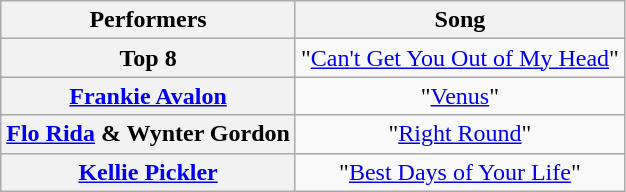<table class="wikitable" style="text-align:center;">
<tr>
<th scope="col">Performers</th>
<th scope="col">Song</th>
</tr>
<tr>
<th scope="row">Top 8</th>
<td>"<a href='#'>Can't Get You Out of My Head</a>"</td>
</tr>
<tr>
<th scope="row"><a href='#'>Frankie Avalon</a></th>
<td>"<a href='#'>Venus</a>"</td>
</tr>
<tr>
<th scope="row"><a href='#'>Flo Rida</a> & Wynter Gordon</th>
<td>"<a href='#'>Right Round</a>"</td>
</tr>
<tr>
<th scope="row"><a href='#'>Kellie Pickler</a></th>
<td>"<a href='#'>Best Days of Your Life</a>"</td>
</tr>
</table>
